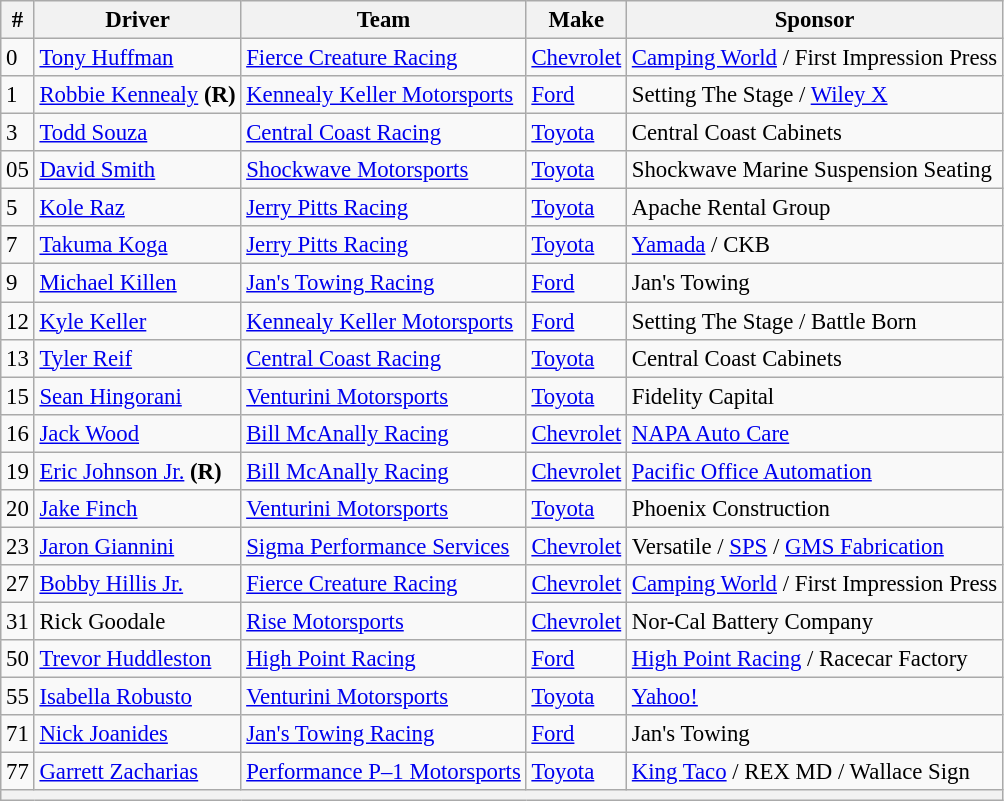<table class="wikitable" style="font-size: 95%;">
<tr>
<th>#</th>
<th>Driver</th>
<th>Team</th>
<th>Make</th>
<th>Sponsor</th>
</tr>
<tr>
<td>0</td>
<td><a href='#'>Tony Huffman</a></td>
<td><a href='#'>Fierce Creature Racing</a></td>
<td><a href='#'>Chevrolet</a></td>
<td nowrap><a href='#'>Camping World</a> / First Impression Press</td>
</tr>
<tr>
<td>1</td>
<td nowrap><a href='#'>Robbie Kennealy</a> <strong>(R)</strong></td>
<td><a href='#'>Kennealy Keller Motorsports</a></td>
<td><a href='#'>Ford</a></td>
<td>Setting The Stage / <a href='#'>Wiley X</a></td>
</tr>
<tr>
<td>3</td>
<td><a href='#'>Todd Souza</a></td>
<td><a href='#'>Central Coast Racing</a></td>
<td><a href='#'>Toyota</a></td>
<td>Central Coast Cabinets</td>
</tr>
<tr>
<td>05</td>
<td><a href='#'>David Smith</a></td>
<td><a href='#'>Shockwave Motorsports</a></td>
<td><a href='#'>Toyota</a></td>
<td>Shockwave Marine Suspension Seating</td>
</tr>
<tr>
<td>5</td>
<td><a href='#'>Kole Raz</a></td>
<td><a href='#'>Jerry Pitts Racing</a></td>
<td><a href='#'>Toyota</a></td>
<td>Apache Rental Group</td>
</tr>
<tr>
<td>7</td>
<td><a href='#'>Takuma Koga</a></td>
<td><a href='#'>Jerry Pitts Racing</a></td>
<td><a href='#'>Toyota</a></td>
<td><a href='#'>Yamada</a> / CKB</td>
</tr>
<tr>
<td>9</td>
<td><a href='#'>Michael Killen</a></td>
<td><a href='#'>Jan's Towing Racing</a></td>
<td><a href='#'>Ford</a></td>
<td>Jan's Towing</td>
</tr>
<tr>
<td>12</td>
<td><a href='#'>Kyle Keller</a></td>
<td><a href='#'>Kennealy Keller Motorsports</a></td>
<td><a href='#'>Ford</a></td>
<td>Setting The Stage / Battle Born</td>
</tr>
<tr>
<td>13</td>
<td><a href='#'>Tyler Reif</a></td>
<td><a href='#'>Central Coast Racing</a></td>
<td><a href='#'>Toyota</a></td>
<td>Central Coast Cabinets</td>
</tr>
<tr>
<td>15</td>
<td><a href='#'>Sean Hingorani</a></td>
<td><a href='#'>Venturini Motorsports</a></td>
<td><a href='#'>Toyota</a></td>
<td>Fidelity Capital</td>
</tr>
<tr>
<td>16</td>
<td><a href='#'>Jack Wood</a></td>
<td><a href='#'>Bill McAnally Racing</a></td>
<td><a href='#'>Chevrolet</a></td>
<td><a href='#'>NAPA Auto Care</a></td>
</tr>
<tr>
<td>19</td>
<td><a href='#'>Eric Johnson Jr.</a> <strong>(R)</strong></td>
<td><a href='#'>Bill McAnally Racing</a></td>
<td><a href='#'>Chevrolet</a></td>
<td><a href='#'>Pacific Office Automation</a></td>
</tr>
<tr>
<td>20</td>
<td><a href='#'>Jake Finch</a></td>
<td><a href='#'>Venturini Motorsports</a></td>
<td><a href='#'>Toyota</a></td>
<td>Phoenix Construction</td>
</tr>
<tr>
<td>23</td>
<td><a href='#'>Jaron Giannini</a></td>
<td><a href='#'>Sigma Performance Services</a></td>
<td><a href='#'>Chevrolet</a></td>
<td>Versatile / <a href='#'>SPS</a> / <a href='#'>GMS Fabrication</a></td>
</tr>
<tr>
<td>27</td>
<td><a href='#'>Bobby Hillis Jr.</a></td>
<td><a href='#'>Fierce Creature Racing</a></td>
<td><a href='#'>Chevrolet</a></td>
<td><a href='#'>Camping World</a> / First Impression Press</td>
</tr>
<tr>
<td>31</td>
<td>Rick Goodale</td>
<td><a href='#'>Rise Motorsports</a></td>
<td><a href='#'>Chevrolet</a></td>
<td>Nor-Cal Battery Company</td>
</tr>
<tr>
<td>50</td>
<td><a href='#'>Trevor Huddleston</a></td>
<td><a href='#'>High Point Racing</a></td>
<td><a href='#'>Ford</a></td>
<td><a href='#'>High Point Racing</a> / Racecar Factory</td>
</tr>
<tr>
<td>55</td>
<td><a href='#'>Isabella Robusto</a></td>
<td><a href='#'>Venturini Motorsports</a></td>
<td><a href='#'>Toyota</a></td>
<td><a href='#'>Yahoo!</a></td>
</tr>
<tr>
<td>71</td>
<td><a href='#'>Nick Joanides</a></td>
<td><a href='#'>Jan's Towing Racing</a></td>
<td><a href='#'>Ford</a></td>
<td>Jan's Towing</td>
</tr>
<tr>
<td>77</td>
<td><a href='#'>Garrett Zacharias</a></td>
<td nowrap><a href='#'>Performance P–1 Motorsports</a></td>
<td><a href='#'>Toyota</a></td>
<td><a href='#'>King Taco</a> / REX MD / Wallace Sign</td>
</tr>
<tr>
<th colspan="5"></th>
</tr>
</table>
